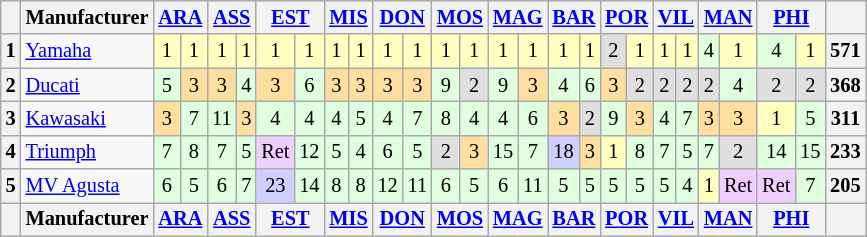<table class="wikitable" style="font-size:85%; text-align:center;">
<tr>
<th></th>
<th>Manufacturer</th>
<th colspan=2><a href='#'>ARA</a><br></th>
<th colspan=2><a href='#'>ASS</a><br></th>
<th colspan=2><a href='#'>EST</a><br></th>
<th colspan=2><a href='#'>MIS</a><br></th>
<th colspan=2><a href='#'>DON</a><br></th>
<th colspan=2><a href='#'>MOS</a><br></th>
<th colspan=2><a href='#'>MAG</a><br></th>
<th colspan=2><a href='#'>BAR</a><br></th>
<th colspan=2><a href='#'>POR</a><br></th>
<th colspan=2><a href='#'>VIL</a><br></th>
<th colspan=2><a href='#'>MAN</a><br></th>
<th colspan=2><a href='#'>PHI</a><br></th>
<th></th>
</tr>
<tr>
<th>1</th>
<td align=left> <a href='#'>Yamaha</a></td>
<td style="background:#ffffbf;">1</td>
<td style="background:#ffffbf;">1</td>
<td style="background:#ffffbf;">1</td>
<td style="background:#ffffbf;">1</td>
<td style="background:#ffffbf;">1</td>
<td style="background:#ffffbf;">1</td>
<td style="background:#ffffbf;">1</td>
<td style="background:#ffffbf;">1</td>
<td style="background:#ffffbf;">1</td>
<td style="background:#ffffbf;">1</td>
<td style="background:#ffffbf;">1</td>
<td style="background:#ffffbf;">1</td>
<td style="background:#ffffbf;">1</td>
<td style="background:#ffffbf;">1</td>
<td style="background:#ffffbf;">1</td>
<td style="background:#ffffbf;">1</td>
<td style="background:#dfdfdf;">2</td>
<td style="background:#ffffbf;">1</td>
<td style="background:#ffffbf;">1</td>
<td style="background:#ffffbf;">1</td>
<td style="background:#dfffdf;">4</td>
<td style="background:#ffffbf;">1</td>
<td style="background:#dfffdf;">4</td>
<td style="background:#ffffbf;">1</td>
<th>571</th>
</tr>
<tr>
<th>2</th>
<td align=left> <a href='#'>Ducati</a></td>
<td style="background:#dfffdf;">5</td>
<td style="background:#ffdf9f;">3</td>
<td style="background:#ffdf9f;">3</td>
<td style="background:#dfffdf;">4</td>
<td style="background:#ffdf9f;">3</td>
<td style="background:#dfffdf;">6</td>
<td style="background:#ffdf9f;">3</td>
<td style="background:#ffdf9f;">3</td>
<td style="background:#ffdf9f;">3</td>
<td style="background:#ffdf9f;">3</td>
<td style="background:#dfffdf;">9</td>
<td style="background:#dfdfdf;">2</td>
<td style="background:#dfffdf;">9</td>
<td style="background:#ffdf9f;">3</td>
<td style="background:#dfffdf;">4</td>
<td style="background:#dfffdf;">6</td>
<td style="background:#ffdf9f;">3</td>
<td style="background:#dfdfdf;">2</td>
<td style="background:#dfdfdf;">2</td>
<td style="background:#dfdfdf;">2</td>
<td style="background:#dfdfdf;">2</td>
<td style="background:#dfffdf;">4</td>
<td style="background:#dfdfdf;">2</td>
<td style="background:#dfdfdf;">2</td>
<th>368</th>
</tr>
<tr>
<th>3</th>
<td align=left> <a href='#'>Kawasaki</a></td>
<td style="background:#ffdf9f;">3</td>
<td style="background:#dfffdf;">7</td>
<td style="background:#dfffdf;">11</td>
<td style="background:#ffdf9f;">3</td>
<td style="background:#dfffdf;">4</td>
<td style="background:#dfffdf;">4</td>
<td style="background:#dfffdf;">4</td>
<td style="background:#dfffdf;">5</td>
<td style="background:#dfffdf;">4</td>
<td style="background:#dfffdf;">7</td>
<td style="background:#dfffdf;">8</td>
<td style="background:#dfffdf;">4</td>
<td style="background:#dfffdf;">4</td>
<td style="background:#dfffdf;">6</td>
<td style="background:#ffdf9f;">3</td>
<td style="background:#dfdfdf;">2</td>
<td style="background:#dfffdf;">9</td>
<td style="background:#ffdf9f;">3</td>
<td style="background:#dfffdf;">4</td>
<td style="background:#dfffdf;">7</td>
<td style="background:#ffdf9f;">3</td>
<td style="background:#ffdf9f;">3</td>
<td style="background:#ffffbf;">1</td>
<td style="background:#dfffdf;">5</td>
<th>311</th>
</tr>
<tr>
<th>4</th>
<td align=left> <a href='#'>Triumph</a></td>
<td style="background:#dfffdf;">7</td>
<td style="background:#dfffdf;">8</td>
<td style="background:#dfffdf;">7</td>
<td style="background:#dfffdf;">5</td>
<td style="background:#efcfff;">Ret</td>
<td style="background:#dfffdf;">12</td>
<td style="background:#dfffdf;">5</td>
<td style="background:#dfffdf;">4</td>
<td style="background:#dfffdf;">6</td>
<td style="background:#dfffdf;">5</td>
<td style="background:#dfdfdf;">2</td>
<td style="background:#ffdf9f;">3</td>
<td style="background:#dfffdf;">15</td>
<td style="background:#dfffdf;">7</td>
<td style="background:#cfcfff;">18</td>
<td style="background:#ffdf9f;">3</td>
<td style="background:#ffffbf;">1</td>
<td style="background:#dfffdf;">8</td>
<td style="background:#dfffdf;">7</td>
<td style="background:#dfffdf;">5</td>
<td style="background:#dfffdf;">7</td>
<td style="background:#dfdfdf;">2</td>
<td style="background:#dfffdf;">14</td>
<td style="background:#dfffdf;">15</td>
<th>233</th>
</tr>
<tr>
<th>5</th>
<td align=left nowrap> <a href='#'>MV Agusta</a></td>
<td style="background:#dfffdf;">6</td>
<td style="background:#dfffdf;">5</td>
<td style="background:#dfffdf;">6</td>
<td style="background:#dfffdf;">7</td>
<td style="background:#cfcfff;">23</td>
<td style="background:#dfffdf;">14</td>
<td style="background:#dfffdf;">8</td>
<td style="background:#dfffdf;">8</td>
<td style="background:#dfffdf;">12</td>
<td style="background:#dfffdf;">11</td>
<td style="background:#dfffdf;">6</td>
<td style="background:#dfffdf;">5</td>
<td style="background:#dfffdf;">6</td>
<td style="background:#dfffdf;">11</td>
<td style="background:#dfffdf;">5</td>
<td style="background:#dfffdf;">5</td>
<td style="background:#dfffdf;">5</td>
<td style="background:#dfffdf;">5</td>
<td style="background:#dfffdf;">5</td>
<td style="background:#dfffdf;">4</td>
<td style="background:#ffffbf;">1</td>
<td style="background:#efcfff;">Ret</td>
<td style="background:#efcfff;">Ret</td>
<td style="background:#dfffdf;">7</td>
<th>205</th>
</tr>
<tr>
<th></th>
<th>Manufacturer</th>
<th colspan=2><a href='#'>ARA</a><br></th>
<th colspan=2><a href='#'>ASS</a><br></th>
<th colspan=2><a href='#'>EST</a><br></th>
<th colspan=2><a href='#'>MIS</a><br></th>
<th colspan=2><a href='#'>DON</a><br></th>
<th colspan=2><a href='#'>MOS</a><br></th>
<th colspan=2><a href='#'>MAG</a><br></th>
<th colspan=2><a href='#'>BAR</a><br></th>
<th colspan=2><a href='#'>POR</a><br></th>
<th colspan=2><a href='#'>VIL</a><br></th>
<th colspan=2><a href='#'>MAN</a><br></th>
<th colspan=2><a href='#'>PHI</a><br></th>
<th></th>
</tr>
</table>
